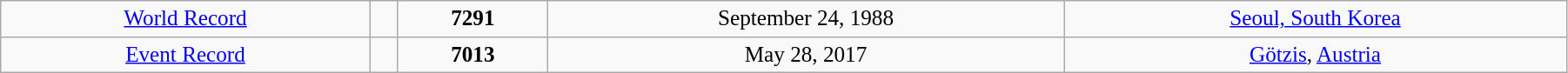<table width="95%" class="wikitable" style=" text-align:center; font-size:105%;">
<tr>
<td><a href='#'>World Record</a></td>
<td></td>
<td><strong>7291 </strong></td>
<td>September 24, 1988</td>
<td> <a href='#'>Seoul, South Korea</a></td>
</tr>
<tr>
<td><a href='#'>Event Record</a></td>
<td></td>
<td><strong>7013 </strong></td>
<td>May 28, 2017</td>
<td> <a href='#'>Götzis</a>, <a href='#'>Austria</a></td>
</tr>
</table>
